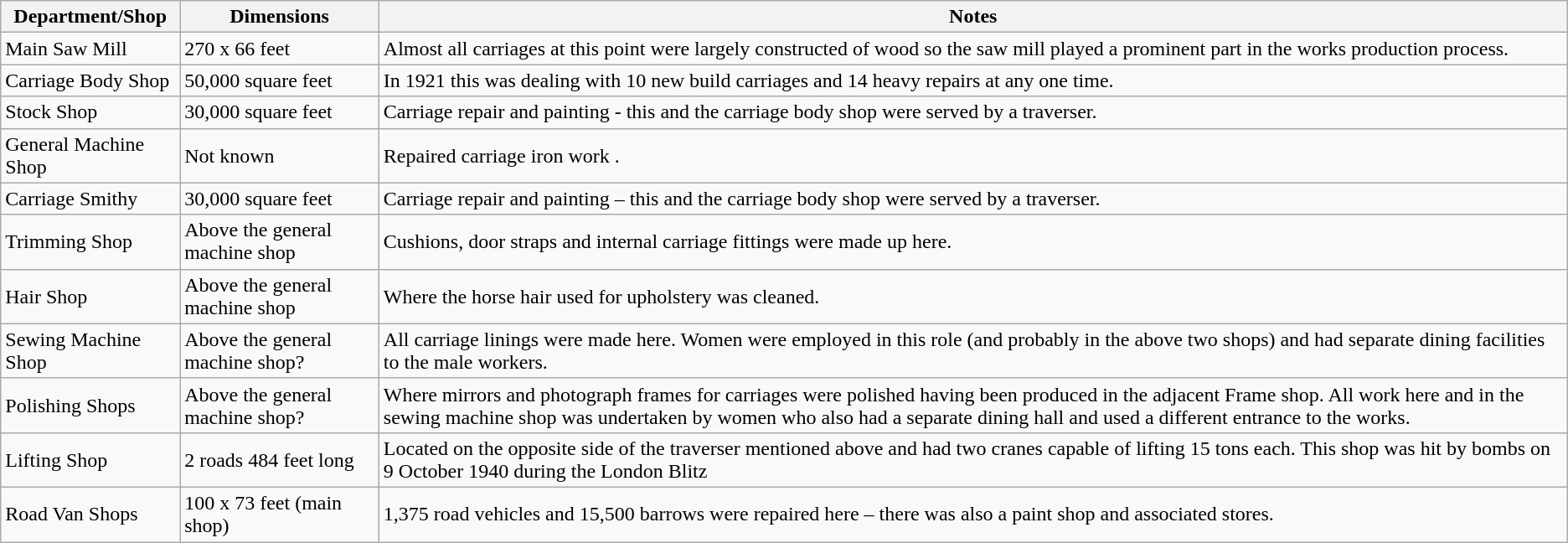<table class="wikitable">
<tr>
<th>Department/Shop</th>
<th>Dimensions</th>
<th>Notes</th>
</tr>
<tr>
<td>Main Saw Mill</td>
<td>270 x 66 feet</td>
<td>Almost all carriages at this point were largely constructed of wood so the saw mill played a prominent part in the works production process.</td>
</tr>
<tr>
<td>Carriage Body Shop</td>
<td>50,000 square feet</td>
<td>In 1921 this was dealing with 10 new build carriages and 14 heavy repairs at any one time.</td>
</tr>
<tr>
<td>Stock Shop</td>
<td>30,000 square feet</td>
<td>Carriage repair and painting - this and the carriage body shop were served by a traverser.</td>
</tr>
<tr>
<td>General Machine Shop</td>
<td>Not known</td>
<td>Repaired carriage iron work .</td>
</tr>
<tr>
<td>Carriage Smithy</td>
<td>30,000 square feet</td>
<td>Carriage repair and painting – this and the carriage body shop were served by a traverser.</td>
</tr>
<tr>
<td>Trimming Shop</td>
<td>Above the general machine shop</td>
<td>Cushions, door straps and internal carriage fittings were made up here.</td>
</tr>
<tr>
<td>Hair Shop</td>
<td>Above the general machine shop</td>
<td>Where the horse hair used for upholstery was cleaned.</td>
</tr>
<tr>
<td>Sewing Machine Shop</td>
<td>Above the general machine shop?</td>
<td>All carriage linings were made here. Women were employed in this role (and probably in the above two shops) and had separate dining facilities to the male workers.</td>
</tr>
<tr>
<td>Polishing Shops</td>
<td>Above the general machine shop?</td>
<td>Where mirrors and photograph frames for carriages were polished having been produced in the adjacent Frame shop. All work here and in the sewing machine shop was undertaken by women who also had a separate dining hall and used a different entrance to the works.</td>
</tr>
<tr>
<td>Lifting Shop</td>
<td>2 roads 484 feet long</td>
<td>Located on the opposite side of the traverser mentioned above and had two cranes capable of lifting 15 tons each. This shop was hit by bombs on 9 October 1940 during the London Blitz </td>
</tr>
<tr>
<td>Road Van Shops</td>
<td>100 x 73 feet (main shop)</td>
<td>1,375 road vehicles and 15,500 barrows were repaired here – there was also a paint shop and associated stores.</td>
</tr>
</table>
